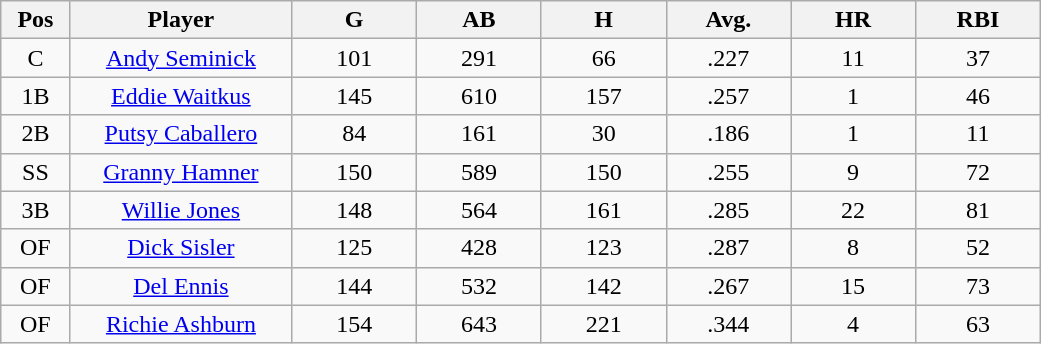<table class="wikitable sortable">
<tr>
<th bgcolor="#DDDDFF" width="5%">Pos</th>
<th bgcolor="#DDDDFF" width="16%">Player</th>
<th bgcolor="#DDDDFF" width="9%">G</th>
<th bgcolor="#DDDDFF" width="9%">AB</th>
<th bgcolor="#DDDDFF" width="9%">H</th>
<th bgcolor="#DDDDFF" width="9%">Avg.</th>
<th bgcolor="#DDDDFF" width="9%">HR</th>
<th bgcolor="#DDDDFF" width="9%">RBI</th>
</tr>
<tr align="center">
<td>C</td>
<td><a href='#'>Andy Seminick</a></td>
<td>101</td>
<td>291</td>
<td>66</td>
<td>.227</td>
<td>11</td>
<td>37</td>
</tr>
<tr align="center">
<td>1B</td>
<td><a href='#'>Eddie Waitkus</a></td>
<td>145</td>
<td>610</td>
<td>157</td>
<td>.257</td>
<td>1</td>
<td>46</td>
</tr>
<tr align="center">
<td>2B</td>
<td><a href='#'>Putsy Caballero</a></td>
<td>84</td>
<td>161</td>
<td>30</td>
<td>.186</td>
<td>1</td>
<td>11</td>
</tr>
<tr align="center">
<td>SS</td>
<td><a href='#'>Granny Hamner</a></td>
<td>150</td>
<td>589</td>
<td>150</td>
<td>.255</td>
<td>9</td>
<td>72</td>
</tr>
<tr align="center">
<td>3B</td>
<td><a href='#'>Willie Jones</a></td>
<td>148</td>
<td>564</td>
<td>161</td>
<td>.285</td>
<td>22</td>
<td>81</td>
</tr>
<tr align="center">
<td>OF</td>
<td><a href='#'>Dick Sisler</a></td>
<td>125</td>
<td>428</td>
<td>123</td>
<td>.287</td>
<td>8</td>
<td>52</td>
</tr>
<tr align="center">
<td>OF</td>
<td><a href='#'>Del Ennis</a></td>
<td>144</td>
<td>532</td>
<td>142</td>
<td>.267</td>
<td>15</td>
<td>73</td>
</tr>
<tr align="center">
<td>OF</td>
<td><a href='#'>Richie Ashburn</a></td>
<td>154</td>
<td>643</td>
<td>221</td>
<td>.344</td>
<td>4</td>
<td>63</td>
</tr>
</table>
